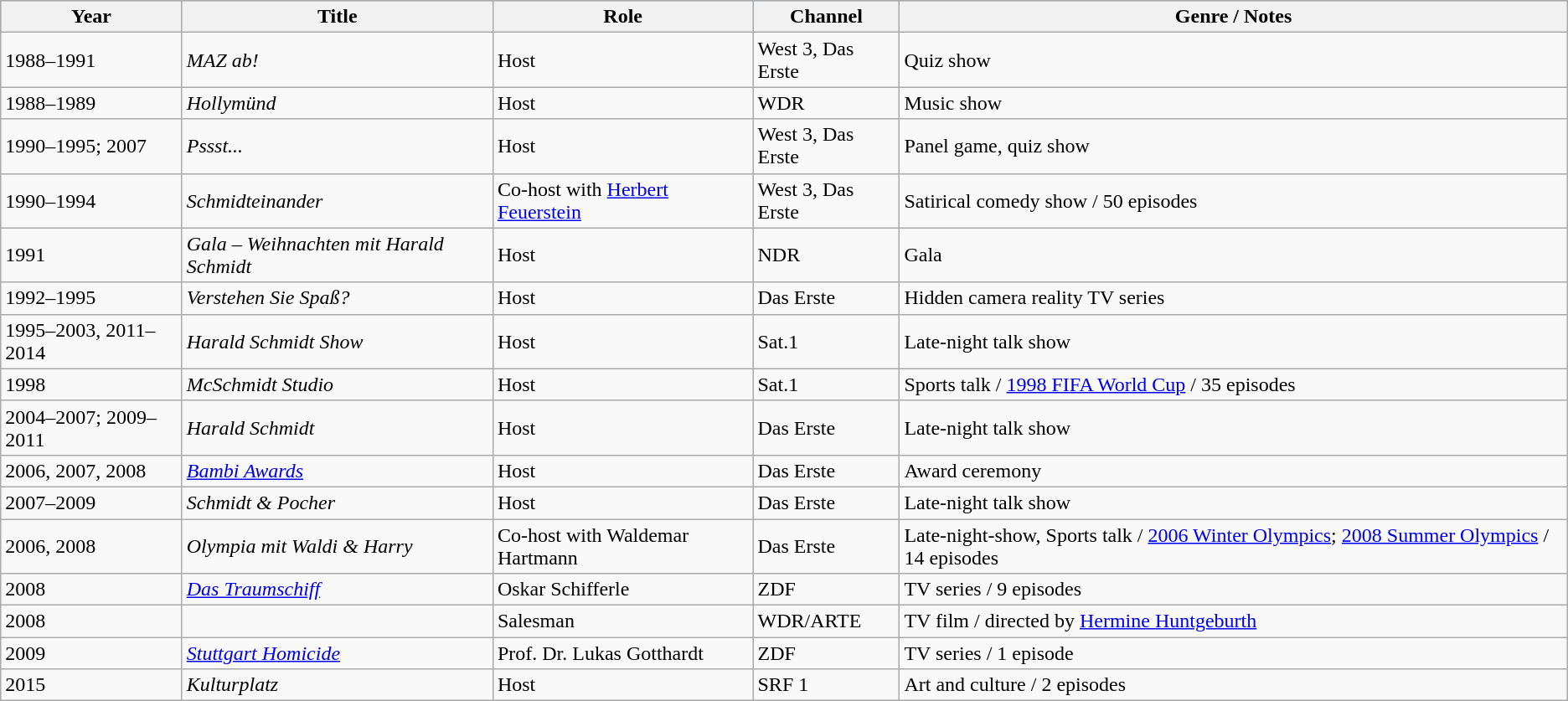<table class="wikitable">
<tr style="background:#b0c5de; text-align:center;">
<th>Year</th>
<th>Title</th>
<th>Role</th>
<th>Channel</th>
<th>Genre / Notes</th>
</tr>
<tr>
<td>1988–1991</td>
<td><em>MAZ ab!</em></td>
<td>Host</td>
<td>West 3, Das Erste</td>
<td>Quiz show</td>
</tr>
<tr>
<td>1988–1989</td>
<td><em>Hollymünd</em></td>
<td>Host</td>
<td>WDR</td>
<td>Music show</td>
</tr>
<tr>
<td>1990–1995; 2007</td>
<td><em>Pssst...</em></td>
<td>Host</td>
<td>West 3, Das Erste</td>
<td>Panel game, quiz show</td>
</tr>
<tr>
<td>1990–1994</td>
<td><em>Schmidteinander</em></td>
<td>Co-host with <a href='#'>Herbert Feuerstein</a></td>
<td>West 3, Das Erste</td>
<td>Satirical comedy show / 50 episodes</td>
</tr>
<tr>
<td>1991</td>
<td><em>Gala – Weihnachten mit Harald Schmidt</em></td>
<td>Host</td>
<td>NDR</td>
<td>Gala</td>
</tr>
<tr>
<td>1992–1995</td>
<td><em>Verstehen Sie Spaß?</em></td>
<td>Host</td>
<td>Das Erste</td>
<td>Hidden camera reality TV series</td>
</tr>
<tr>
<td>1995–2003, 2011–2014</td>
<td><em>Harald Schmidt Show</em></td>
<td>Host</td>
<td>Sat.1</td>
<td>Late-night talk show</td>
</tr>
<tr>
<td>1998</td>
<td><em>McSchmidt Studio</em></td>
<td>Host</td>
<td>Sat.1</td>
<td>Sports talk / <a href='#'>1998 FIFA World Cup</a> / 35 episodes</td>
</tr>
<tr>
<td>2004–2007; 2009–2011</td>
<td><em>Harald Schmidt</em></td>
<td>Host</td>
<td>Das Erste</td>
<td>Late-night talk show</td>
</tr>
<tr>
<td>2006, 2007, 2008</td>
<td><em><a href='#'>Bambi Awards</a></em></td>
<td>Host</td>
<td>Das Erste</td>
<td>Award ceremony</td>
</tr>
<tr>
<td>2007–2009</td>
<td><em>Schmidt & Pocher</em></td>
<td>Host</td>
<td>Das Erste</td>
<td>Late-night talk show</td>
</tr>
<tr>
<td>2006, 2008</td>
<td><em>Olympia mit Waldi & Harry</em></td>
<td>Co-host with Waldemar Hartmann</td>
<td>Das Erste</td>
<td>Late-night-show, Sports talk / <a href='#'>2006 Winter Olympics</a>; <a href='#'>2008 Summer Olympics</a> / 14 episodes</td>
</tr>
<tr>
<td>2008</td>
<td><em><a href='#'>Das Traumschiff</a></em></td>
<td>Oskar Schifferle</td>
<td>ZDF</td>
<td>TV series / 9 episodes</td>
</tr>
<tr>
<td>2008</td>
<td><em></em></td>
<td>Salesman</td>
<td>WDR/ARTE</td>
<td>TV film / directed by <a href='#'>Hermine Huntgeburth</a></td>
</tr>
<tr>
<td>2009</td>
<td><em><a href='#'>Stuttgart Homicide</a></em></td>
<td>Prof. Dr. Lukas Gotthardt</td>
<td>ZDF</td>
<td>TV series / 1 episode</td>
</tr>
<tr>
<td>2015</td>
<td><em>Kulturplatz</em></td>
<td>Host</td>
<td>SRF 1</td>
<td>Art and culture / 2 episodes</td>
</tr>
</table>
